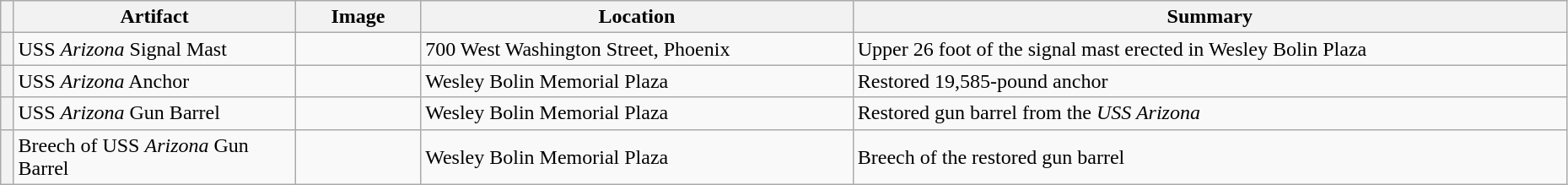<table class="wikitable sortable" style="width:98%">
<tr>
<th></th>
<th width = 18% >Artifact</th>
<th width = 8% class="unsortable" >Image</th>
<th>Location</th>
<th class="unsortable" >Summary</th>
</tr>
<tr ->
<th></th>
<td>USS <em>Arizona</em> Signal Mast</td>
<td></td>
<td>700 West Washington Street, Phoenix</td>
<td>Upper 26 foot of the signal mast erected in Wesley Bolin Plaza</td>
</tr>
<tr ->
<th></th>
<td>USS <em>Arizona</em> Anchor</td>
<td></td>
<td>Wesley Bolin Memorial Plaza</td>
<td>Restored 19,585-pound anchor</td>
</tr>
<tr ->
<th></th>
<td>USS <em>Arizona</em> Gun Barrel</td>
<td></td>
<td>Wesley Bolin Memorial Plaza</td>
<td>Restored gun barrel from the <em>USS Arizona</em></td>
</tr>
<tr ->
<th></th>
<td>Breech of USS <em>Arizona</em> Gun Barrel</td>
<td></td>
<td>Wesley Bolin Memorial Plaza</td>
<td>Breech of the restored gun barrel</td>
</tr>
</table>
